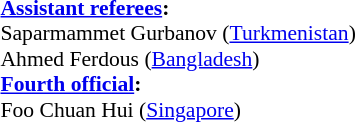<table width=50% style="font-size: 90%">
<tr>
<td><br><strong><a href='#'>Assistant referees</a>:</strong>
<br>Saparmammet Gurbanov (<a href='#'>Turkmenistan</a>)
<br>Ahmed Ferdous (<a href='#'>Bangladesh</a>)
<br><strong><a href='#'>Fourth official</a>:</strong>
<br>Foo Chuan Hui (<a href='#'>Singapore</a>)</td>
</tr>
</table>
